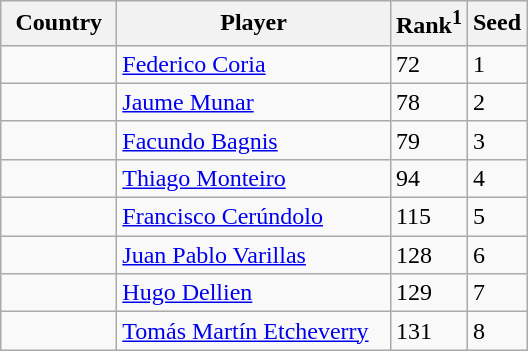<table class="sortable wikitable">
<tr>
<th width="70">Country</th>
<th width="175">Player</th>
<th>Rank<sup>1</sup></th>
<th>Seed</th>
</tr>
<tr>
<td></td>
<td><a href='#'>Federico Coria</a></td>
<td>72</td>
<td>1</td>
</tr>
<tr>
<td></td>
<td><a href='#'>Jaume Munar</a></td>
<td>78</td>
<td>2</td>
</tr>
<tr>
<td></td>
<td><a href='#'>Facundo Bagnis</a></td>
<td>79</td>
<td>3</td>
</tr>
<tr>
<td></td>
<td><a href='#'>Thiago Monteiro</a></td>
<td>94</td>
<td>4</td>
</tr>
<tr>
<td></td>
<td><a href='#'>Francisco Cerúndolo</a></td>
<td>115</td>
<td>5</td>
</tr>
<tr>
<td></td>
<td><a href='#'>Juan Pablo Varillas</a></td>
<td>128</td>
<td>6</td>
</tr>
<tr>
<td></td>
<td><a href='#'>Hugo Dellien</a></td>
<td>129</td>
<td>7</td>
</tr>
<tr>
<td></td>
<td><a href='#'>Tomás Martín Etcheverry</a></td>
<td>131</td>
<td>8</td>
</tr>
</table>
